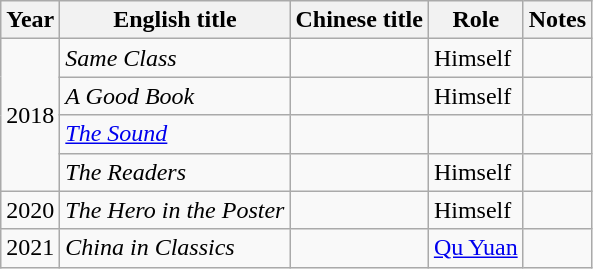<table class="wikitable">
<tr>
<th>Year</th>
<th>English title</th>
<th>Chinese title</th>
<th>Role</th>
<th>Notes</th>
</tr>
<tr>
<td rowspan="4">2018</td>
<td><em>Same Class</em></td>
<td></td>
<td>Himself</td>
<td></td>
</tr>
<tr>
<td><em>A Good Book</em></td>
<td></td>
<td>Himself</td>
<td></td>
</tr>
<tr>
<td><em><a href='#'>The Sound</a></em></td>
<td></td>
<td></td>
<td></td>
</tr>
<tr>
<td><em>The Readers</em></td>
<td></td>
<td>Himself</td>
<td></td>
</tr>
<tr>
<td>2020</td>
<td><em>The Hero in the Poster</em></td>
<td></td>
<td>Himself</td>
<td></td>
</tr>
<tr>
<td>2021</td>
<td><em>China in Classics</em></td>
<td></td>
<td><a href='#'>Qu Yuan</a></td>
<td></td>
</tr>
</table>
